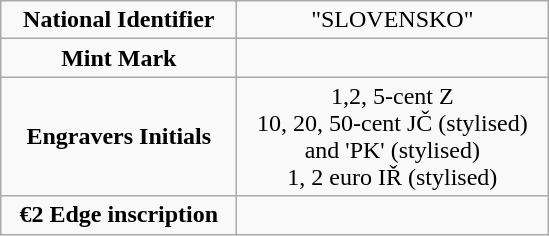<table class="wikitable" style="text-align: center;">
<tr>
<td style="width:150px;"><strong>National Identifier</strong></td>
<td style="width:200px;">"SLOVENSKO"</td>
</tr>
<tr>
<td><strong>Mint Mark</strong></td>
<td></td>
</tr>
<tr>
<td><strong>Engravers Initials</strong></td>
<td>1,2, 5-cent Z <br>10, 20, 50-cent JČ (stylised) and 'PK' (stylised) <br>1, 2 euro IŘ (stylised) </td>
</tr>
<tr>
<td><strong>€2 Edge inscription</strong></td>
<td></td>
</tr>
</table>
